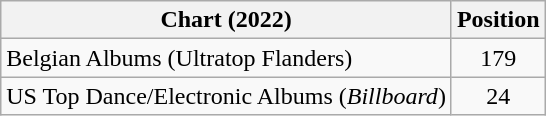<table class="wikitable sortable">
<tr>
<th>Chart (2022)</th>
<th>Position</th>
</tr>
<tr>
<td>Belgian Albums (Ultratop Flanders)</td>
<td style="text-align:center;">179</td>
</tr>
<tr>
<td>US Top Dance/Electronic Albums (<em>Billboard</em>)</td>
<td style="text-align:center;">24</td>
</tr>
</table>
